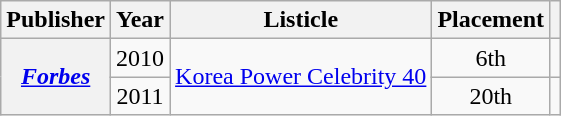<table class="wikitable plainrowheaders sortable">
<tr>
<th scope="col">Publisher</th>
<th scope="col">Year</th>
<th scope="col">Listicle</th>
<th scope="col">Placement</th>
<th scope="col" class="unsortable"></th>
</tr>
<tr>
<th scope="row" rowspan="2"><em><a href='#'>Forbes</a></em></th>
<td style="text-align:center">2010</td>
<td rowspan="2"><a href='#'>Korea Power Celebrity 40</a></td>
<td style="text-align:center">6th</td>
<td style="text-align:center"></td>
</tr>
<tr>
<td style="text-align:center">2011</td>
<td style="text-align:center">20th</td>
<td style="text-align:center"></td>
</tr>
</table>
